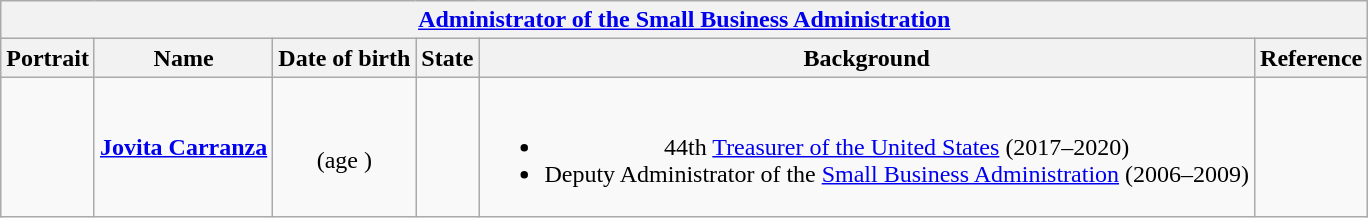<table class="wikitable collapsible" style="text-align:center;">
<tr>
<th colspan="6"><a href='#'>Administrator of the Small Business Administration</a></th>
</tr>
<tr>
<th>Portrait</th>
<th>Name</th>
<th>Date of birth</th>
<th>State</th>
<th>Background</th>
<th>Reference</th>
</tr>
<tr>
<td></td>
<td><strong><a href='#'>Jovita Carranza</a></strong></td>
<td><br>(age )</td>
<td></td>
<td><br><ul><li>44th <a href='#'>Treasurer of the United States</a> (2017–2020)</li><li>Deputy Administrator of the <a href='#'>Small Business Administration</a> (2006–2009)</li></ul></td>
<td></td>
</tr>
</table>
